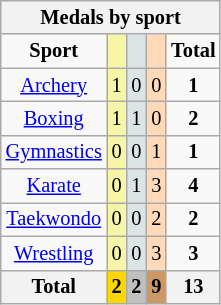<table class="wikitable" style="font-size:85%">
<tr style="background:#efefef;">
<th colspan=7><strong>Medals by sport</strong></th>
</tr>
<tr align=center>
<td><strong>Sport</strong></td>
<td bgcolor=#f7f6a8></td>
<td bgcolor=#dce5e5></td>
<td bgcolor=#ffdab9></td>
<td><strong>Total</strong></td>
</tr>
<tr align=center>
<td><a href='#'>Archery</a></td>
<td style="background:#F7F6A8;">1</td>
<td style="background:#DCE5E5;">0</td>
<td style="background:#FFDAB9;">0</td>
<td><strong>1</strong></td>
</tr>
<tr align=center>
<td><a href='#'>Boxing</a></td>
<td style="background:#F7F6A8;">1</td>
<td style="background:#DCE5E5;">1</td>
<td style="background:#FFDAB9;">0</td>
<td><strong>2</strong></td>
</tr>
<tr align=center>
<td><a href='#'>Gymnastics</a></td>
<td style="background:#F7F6A8;">0</td>
<td style="background:#DCE5E5;">0</td>
<td style="background:#FFDAB9;">1</td>
<td><strong>1</strong></td>
</tr>
<tr align=center>
<td><a href='#'>Karate</a></td>
<td style="background:#F7F6A8;">0</td>
<td style="background:#DCE5E5;">1</td>
<td style="background:#FFDAB9;">3</td>
<td><strong>4</strong></td>
</tr>
<tr align=center>
<td><a href='#'>Taekwondo</a></td>
<td style="background:#F7F6A8;">0</td>
<td style="background:#DCE5E5;">0</td>
<td style="background:#FFDAB9;">2</td>
<td><strong>2</strong></td>
</tr>
<tr align=center>
<td><a href='#'>Wrestling</a></td>
<td style="background:#F7F6A8;">0</td>
<td style="background:#DCE5E5;">0</td>
<td style="background:#FFDAB9;">3</td>
<td><strong>3</strong></td>
</tr>
<tr align=center>
<th><strong>Total</strong></th>
<th style="background:gold;"><strong>2</strong></th>
<th style="background:silver;"><strong>2</strong></th>
<th style="background:#c96;"><strong>9</strong></th>
<th><strong>13</strong></th>
</tr>
</table>
